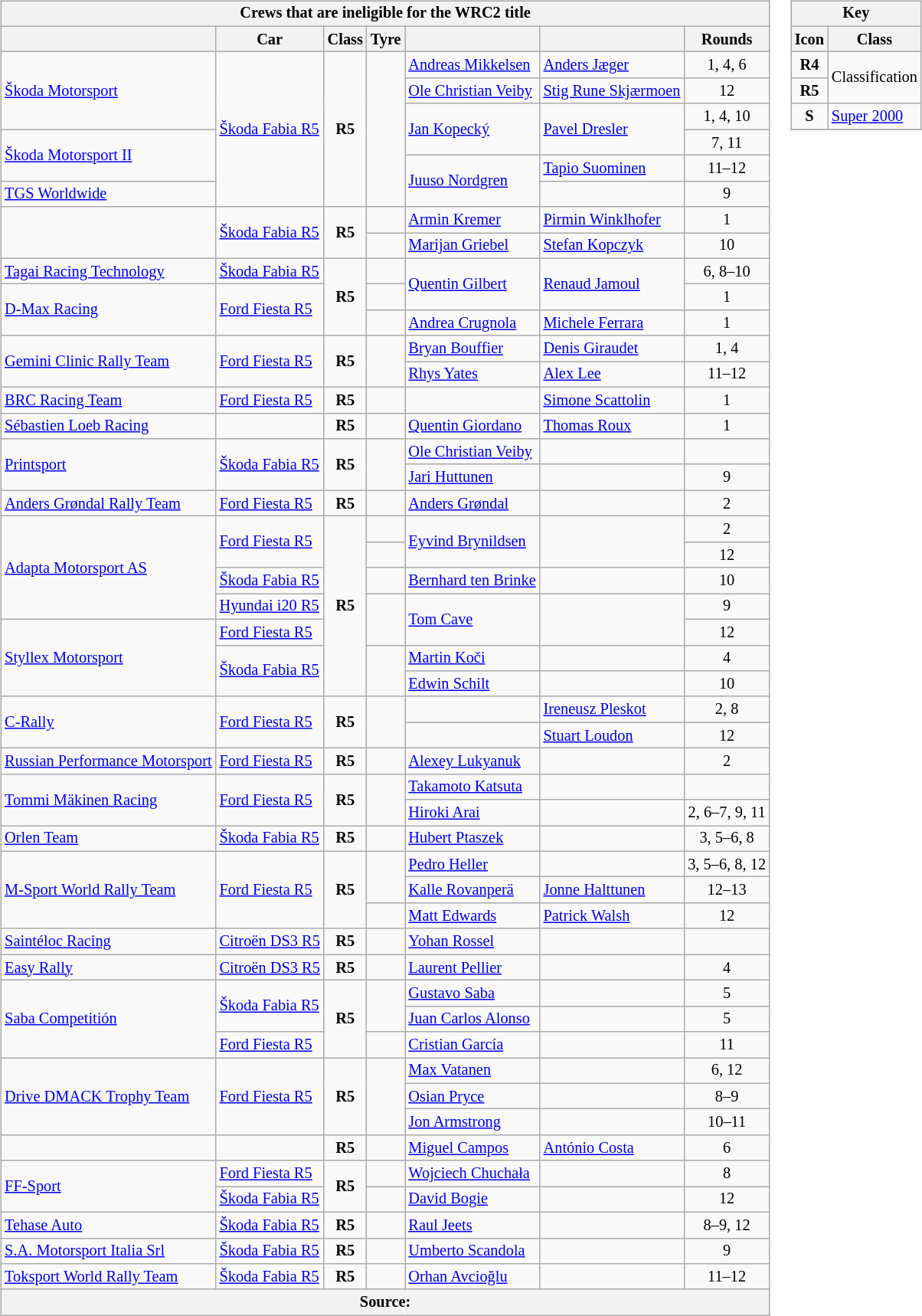<table>
<tr>
<td><br><table class="wikitable" style="font-size: 85%">
<tr>
<th colspan=7>Crews that are ineligible for the WRC2 title</th>
</tr>
<tr>
<th></th>
<th>Car</th>
<th>Class</th>
<th>Tyre</th>
<th></th>
<th></th>
<th>Rounds</th>
</tr>
<tr>
<td rowspan="3"> <a href='#'>Škoda Motorsport</a></td>
<td rowspan="6"><a href='#'>Škoda Fabia R5</a></td>
<td rowspan="6" align=center><strong><span>R5</span></strong></td>
<td rowspan="6" align="center"></td>
<td> <a href='#'>Andreas Mikkelsen</a></td>
<td> <a href='#'>Anders Jæger</a></td>
<td align="center">1, 4, 6</td>
</tr>
<tr>
<td> <a href='#'>Ole Christian Veiby</a></td>
<td> <a href='#'>Stig Rune Skjærmoen</a></td>
<td align="center">12</td>
</tr>
<tr>
<td rowspan="2"> <a href='#'>Jan Kopecký</a></td>
<td rowspan="2"> <a href='#'>Pavel Dresler</a></td>
<td align="center">1, 4, 10</td>
</tr>
<tr>
<td rowspan="2"> <a href='#'>Škoda Motorsport II</a></td>
<td align="center">7, 11</td>
</tr>
<tr>
<td rowspan="2"> <a href='#'>Juuso Nordgren</a></td>
<td> <a href='#'>Tapio Suominen</a></td>
<td align="center">11–12</td>
</tr>
<tr>
<td> <a href='#'>TGS Worldwide</a></td>
<td></td>
<td align="center">9</td>
</tr>
<tr>
<td rowspan="2"></td>
<td rowspan="2"><a href='#'>Škoda Fabia R5</a></td>
<td rowspan="2" align="center"><strong><span>R5</span></strong></td>
<td align="center"></td>
<td> <a href='#'>Armin Kremer</a></td>
<td> <a href='#'>Pirmin Winklhofer</a></td>
<td align="center">1</td>
</tr>
<tr>
<td align="center"></td>
<td> <a href='#'>Marijan Griebel</a></td>
<td> <a href='#'>Stefan Kopczyk</a></td>
<td align="center">10</td>
</tr>
<tr>
<td> <a href='#'>Tagai Racing Technology</a></td>
<td><a href='#'>Škoda Fabia R5</a></td>
<td rowspan="3" align="center"><strong><span>R5</span></strong></td>
<td align="center"></td>
<td rowspan="2"> <a href='#'>Quentin Gilbert</a></td>
<td rowspan="2"> <a href='#'>Renaud Jamoul</a></td>
<td align="center">6, 8–10</td>
</tr>
<tr>
<td rowspan="2"> <a href='#'>D-Max Racing</a></td>
<td rowspan="2"><a href='#'>Ford Fiesta R5</a></td>
<td align="center"></td>
<td align="center">1</td>
</tr>
<tr>
<td align="center"></td>
<td> <a href='#'>Andrea Crugnola</a></td>
<td> <a href='#'>Michele Ferrara</a></td>
<td align="center">1</td>
</tr>
<tr>
<td rowspan="2"> <a href='#'>Gemini Clinic Rally Team</a></td>
<td rowspan="2"><a href='#'>Ford Fiesta R5</a></td>
<td rowspan="2" align="center"><strong><span>R5</span></strong></td>
<td rowspan="2" align="center"></td>
<td> <a href='#'>Bryan Bouffier</a></td>
<td> <a href='#'>Denis Giraudet</a></td>
<td align="center">1, 4</td>
</tr>
<tr>
<td> <a href='#'>Rhys Yates</a></td>
<td> <a href='#'>Alex Lee</a></td>
<td align="center">11–12</td>
</tr>
<tr>
<td> <a href='#'>BRC Racing Team</a></td>
<td><a href='#'>Ford Fiesta R5</a></td>
<td align="center"><strong><span>R5</span></strong></td>
<td align="center"></td>
<td></td>
<td> <a href='#'>Simone Scattolin</a></td>
<td align="center">1</td>
</tr>
<tr>
<td> <a href='#'>Sébastien Loeb Racing</a></td>
<td></td>
<td align="center"><strong><span>R5</span></strong></td>
<td align="center"></td>
<td> <a href='#'>Quentin Giordano</a></td>
<td> <a href='#'>Thomas Roux</a></td>
<td align="center">1</td>
</tr>
<tr>
<td rowspan="2"> <a href='#'>Printsport</a></td>
<td rowspan="2"><a href='#'>Škoda Fabia R5</a></td>
<td rowspan="2" align="center"><strong><span>R5</span></strong></td>
<td rowspan="2" align="center"></td>
<td> <a href='#'>Ole Christian Veiby</a></td>
<td></td>
<td align="center"></td>
</tr>
<tr>
<td> <a href='#'>Jari Huttunen</a></td>
<td></td>
<td align="center">9</td>
</tr>
<tr>
<td> <a href='#'>Anders Grøndal Rally Team</a></td>
<td><a href='#'>Ford Fiesta R5</a></td>
<td align="center"><strong><span>R5</span></strong></td>
<td align="center"></td>
<td> <a href='#'>Anders Grøndal</a></td>
<td></td>
<td align="center">2</td>
</tr>
<tr>
<td rowspan="4"> <a href='#'>Adapta Motorsport AS</a></td>
<td rowspan="2"><a href='#'>Ford Fiesta R5</a></td>
<td rowspan="7" align="center"><strong><span>R5</span></strong></td>
<td align="center"></td>
<td rowspan="2"> <a href='#'>Eyvind Brynildsen</a></td>
<td rowspan="2"></td>
<td align="center">2</td>
</tr>
<tr>
<td align="center"></td>
<td align="center">12</td>
</tr>
<tr>
<td><a href='#'>Škoda Fabia R5</a></td>
<td align="center"></td>
<td> <a href='#'>Bernhard ten Brinke</a></td>
<td></td>
<td align="center">10</td>
</tr>
<tr>
<td><a href='#'>Hyundai i20 R5</a></td>
<td rowspan="2" align="center"></td>
<td rowspan="2"> <a href='#'>Tom Cave</a></td>
<td rowspan="2"></td>
<td align="center">9</td>
</tr>
<tr>
<td rowspan="3"> <a href='#'>Styllex Motorsport</a></td>
<td><a href='#'>Ford Fiesta R5</a></td>
<td align="center">12</td>
</tr>
<tr>
<td rowspan="2"><a href='#'>Škoda Fabia R5</a></td>
<td rowspan="2" align="center"></td>
<td> <a href='#'>Martin Koči</a></td>
<td></td>
<td align="center">4</td>
</tr>
<tr>
<td> <a href='#'>Edwin Schilt</a></td>
<td></td>
<td align="center">10</td>
</tr>
<tr>
<td rowspan="2"> <a href='#'>C-Rally</a></td>
<td rowspan="2"><a href='#'>Ford Fiesta R5</a></td>
<td rowspan="2" align="center"><strong><span>R5</span></strong></td>
<td rowspan="2" align="center"></td>
<td></td>
<td> <a href='#'>Ireneusz Pleskot</a></td>
<td align="center">2, 8</td>
</tr>
<tr>
<td></td>
<td> <a href='#'>Stuart Loudon</a></td>
<td align="center">12</td>
</tr>
<tr>
<td> <a href='#'>Russian Performance Motorsport</a></td>
<td><a href='#'>Ford Fiesta R5</a></td>
<td align="center"><strong><span>R5</span></strong></td>
<td align="center"></td>
<td> <a href='#'>Alexey Lukyanuk</a></td>
<td></td>
<td align="center">2</td>
</tr>
<tr>
<td rowspan="2"> <a href='#'>Tommi Mäkinen Racing</a></td>
<td rowspan="2"><a href='#'>Ford Fiesta R5</a></td>
<td rowspan="2" align="center"><strong><span>R5</span></strong></td>
<td rowspan="2" align="center"></td>
<td> <a href='#'>Takamoto Katsuta</a></td>
<td></td>
<td align="center"></td>
</tr>
<tr>
<td> <a href='#'>Hiroki Arai</a></td>
<td></td>
<td align="center">2, 6–7, 9, 11</td>
</tr>
<tr>
<td> <a href='#'>Orlen Team</a></td>
<td><a href='#'>Škoda Fabia R5</a></td>
<td align="center"><strong><span>R5</span></strong></td>
<td align="center"></td>
<td> <a href='#'>Hubert Ptaszek</a></td>
<td></td>
<td align="center">3, 5–6, 8</td>
</tr>
<tr>
<td rowspan="3"> <a href='#'>M-Sport World Rally Team</a></td>
<td rowspan="3"><a href='#'>Ford Fiesta R5</a></td>
<td rowspan="3" align="center"><strong><span>R5</span></strong></td>
<td rowspan="2" align="center"></td>
<td> <a href='#'>Pedro Heller</a></td>
<td></td>
<td align="center">3, 5–6, 8, 12</td>
</tr>
<tr>
<td> <a href='#'>Kalle Rovanperä</a></td>
<td> <a href='#'>Jonne Halttunen</a></td>
<td align="center">12–13</td>
</tr>
<tr>
<td align="center"></td>
<td> <a href='#'>Matt Edwards</a></td>
<td> <a href='#'>Patrick Walsh</a></td>
<td align="center">12</td>
</tr>
<tr>
<td> <a href='#'>Saintéloc Racing</a></td>
<td><a href='#'>Citroën DS3 R5</a></td>
<td align="center"><strong><span>R5</span></strong></td>
<td align="center"></td>
<td> <a href='#'>Yohan Rossel</a></td>
<td></td>
<td align="center"> </td>
</tr>
<tr>
<td> <a href='#'>Easy Rally</a></td>
<td><a href='#'>Citroën DS3 R5</a></td>
<td align="center"><strong><span>R5</span></strong></td>
<td align="center"></td>
<td> <a href='#'>Laurent Pellier</a></td>
<td></td>
<td align="center">4</td>
</tr>
<tr>
<td rowspan="3"> <a href='#'>Saba Competitión</a></td>
<td rowspan="2"><a href='#'>Škoda Fabia R5</a></td>
<td rowspan="3" align="center"><strong><span>R5</span></strong></td>
<td rowspan="2" align="center"></td>
<td> <a href='#'>Gustavo Saba</a></td>
<td></td>
<td align="center">5</td>
</tr>
<tr>
<td> <a href='#'>Juan Carlos Alonso</a></td>
<td></td>
<td align="center">5</td>
</tr>
<tr>
<td><a href='#'>Ford Fiesta R5</a></td>
<td align="center"></td>
<td> <a href='#'>Cristian García</a></td>
<td></td>
<td align="center">11</td>
</tr>
<tr>
<td rowspan="3"> <a href='#'>Drive DMACK Trophy Team</a></td>
<td rowspan="3"><a href='#'>Ford Fiesta R5</a></td>
<td rowspan="3" align="center"><strong><span>R5</span></strong></td>
<td rowspan="3" align="center"></td>
<td> <a href='#'>Max Vatanen</a></td>
<td></td>
<td align="center">6, 12</td>
</tr>
<tr>
<td> <a href='#'>Osian Pryce</a></td>
<td></td>
<td align="center">8–9</td>
</tr>
<tr>
<td> <a href='#'>Jon Armstrong</a></td>
<td></td>
<td align="center">10–11</td>
</tr>
<tr>
<td></td>
<td></td>
<td align="center"><strong><span>R5</span></strong></td>
<td align="center"></td>
<td> <a href='#'>Miguel Campos</a></td>
<td> <a href='#'>António Costa</a></td>
<td align="center">6</td>
</tr>
<tr>
<td rowspan="2"> <a href='#'>FF-Sport</a></td>
<td><a href='#'>Ford Fiesta R5</a></td>
<td rowspan="2" align="center"><strong><span>R5</span></strong></td>
<td align="center"></td>
<td> <a href='#'>Wojciech Chuchała</a></td>
<td></td>
<td align="center">8</td>
</tr>
<tr>
<td><a href='#'>Škoda Fabia R5</a></td>
<td align="center"></td>
<td> <a href='#'>David Bogie</a></td>
<td></td>
<td align="center">12</td>
</tr>
<tr>
<td> <a href='#'>Tehase Auto</a></td>
<td><a href='#'>Škoda Fabia R5</a></td>
<td align="center"><strong><span>R5</span></strong></td>
<td align="center"></td>
<td> <a href='#'>Raul Jeets</a></td>
<td></td>
<td align="center">8–9, 12</td>
</tr>
<tr>
<td> <a href='#'>S.A. Motorsport Italia Srl</a></td>
<td><a href='#'>Škoda Fabia R5</a></td>
<td align="center"><strong><span>R5</span></strong></td>
<td align="center"></td>
<td> <a href='#'>Umberto Scandola</a></td>
<td></td>
<td align="center">9</td>
</tr>
<tr>
<td> <a href='#'>Toksport World Rally Team</a></td>
<td><a href='#'>Škoda Fabia R5</a></td>
<td align="center"><strong><span>R5</span></strong></td>
<td align="center"></td>
<td> <a href='#'>Orhan Avcioğlu</a></td>
<td></td>
<td align="center">11–12</td>
</tr>
<tr>
<th colspan="8">Source:</th>
</tr>
</table>
</td>
<td valign="top"><br><table align="top" class="wikitable" style="font-size: 85%;">
<tr>
<th colspan=2>Key</th>
</tr>
<tr>
<th>Icon</th>
<th>Class</th>
</tr>
<tr>
<td align="center"><strong><span>R4</span></strong></td>
<td rowspan="2">Classification<br></td>
</tr>
<tr>
<td align="center"><strong><span>R5</span></strong></td>
</tr>
<tr>
<td align="center"><strong><span>S</span></strong></td>
<td><a href='#'>Super 2000</a></td>
</tr>
<tr>
</tr>
</table>
</td>
</tr>
<tr>
</tr>
</table>
